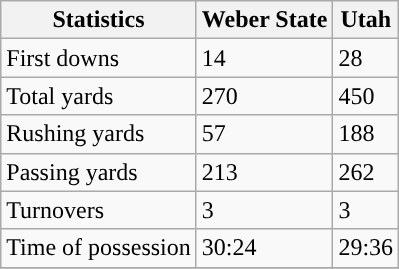<table class="wikitable">
<tr>
<th>Statistics</th>
<th>Weber State</th>
<th>Utah</th>
</tr>
<tr>
<td>First downs</td>
<td>14</td>
<td>28</td>
</tr>
<tr>
<td>Total yards</td>
<td>270</td>
<td>450</td>
</tr>
<tr>
<td>Rushing yards</td>
<td>57</td>
<td>188</td>
</tr>
<tr>
<td>Passing yards</td>
<td>213</td>
<td>262</td>
</tr>
<tr>
<td>Turnovers</td>
<td>3</td>
<td>3</td>
</tr>
<tr>
<td>Time of possession</td>
<td>30:24</td>
<td>29:36</td>
</tr>
<tr>
</tr>
</table>
